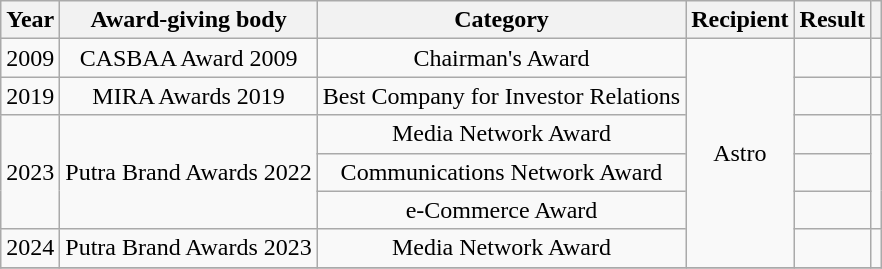<table class="wikitable" style="text-align:center">
<tr>
<th>Year</th>
<th>Award-giving body</th>
<th>Category</th>
<th>Recipient</th>
<th>Result</th>
<th></th>
</tr>
<tr>
<td>2009</td>
<td>CASBAA Award 2009</td>
<td>Chairman's Award</td>
<td rowspan="6">Astro</td>
<td></td>
<td></td>
</tr>
<tr>
<td>2019</td>
<td>MIRA Awards 2019</td>
<td>Best Company for Investor Relations</td>
<td></td>
<td></td>
</tr>
<tr>
<td rowspan="3">2023</td>
<td rowspan="3">Putra Brand Awards 2022</td>
<td>Media Network Award</td>
<td></td>
<td rowspan="3"></td>
</tr>
<tr>
<td>Communications Network Award</td>
<td></td>
</tr>
<tr>
<td>e-Commerce Award</td>
<td></td>
</tr>
<tr>
<td>2024</td>
<td>Putra Brand Awards 2023</td>
<td>Media Network Award</td>
<td></td>
<td></td>
</tr>
<tr>
</tr>
</table>
